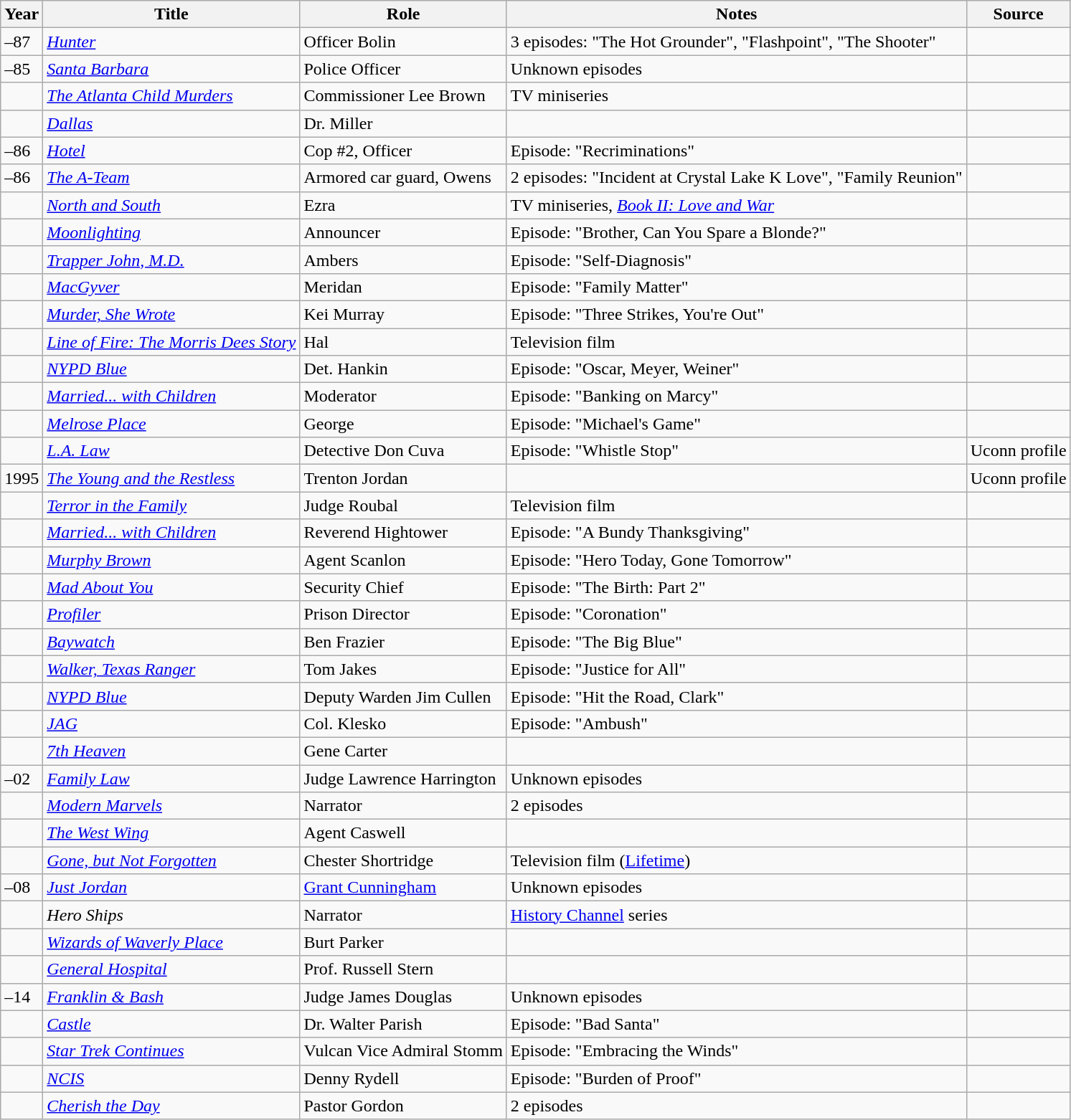<table class="wikitable sortable plainrowheaders">
<tr>
<th>Year</th>
<th>Title</th>
<th>Role</th>
<th class="unsortable">Notes</th>
<th class="unsortable">Source</th>
</tr>
<tr>
<td>–87</td>
<td><em><a href='#'>Hunter</a></em></td>
<td>Officer Bolin</td>
<td>3 episodes: "The Hot Grounder", "Flashpoint", "The Shooter"</td>
<td></td>
</tr>
<tr>
<td>–85</td>
<td><em><a href='#'>Santa Barbara</a></em></td>
<td>Police Officer</td>
<td>Unknown episodes</td>
<td></td>
</tr>
<tr>
<td></td>
<td><em><a href='#'>The Atlanta Child Murders</a></em></td>
<td>Commissioner Lee Brown</td>
<td>TV miniseries</td>
<td></td>
</tr>
<tr>
<td></td>
<td><em><a href='#'>Dallas</a></em></td>
<td>Dr. Miller</td>
<td></td>
<td></td>
</tr>
<tr>
<td>–86</td>
<td><em><a href='#'>Hotel</a></em></td>
<td>Cop #2, Officer</td>
<td>Episode: "Recriminations"</td>
<td></td>
</tr>
<tr>
<td>–86</td>
<td><em><a href='#'>The A-Team</a></em></td>
<td>Armored car guard, Owens</td>
<td>2 episodes: "Incident at Crystal Lake K Love", "Family Reunion"</td>
<td></td>
</tr>
<tr>
<td></td>
<td><em><a href='#'>North and South</a></em></td>
<td>Ezra</td>
<td>TV miniseries, <em><a href='#'>Book II: Love and War</a></em></td>
<td></td>
</tr>
<tr>
<td></td>
<td><em><a href='#'>Moonlighting</a></em></td>
<td>Announcer</td>
<td>Episode: "Brother, Can You Spare a Blonde?"</td>
<td></td>
</tr>
<tr>
<td></td>
<td><em><a href='#'>Trapper John, M.D.</a></em></td>
<td>Ambers</td>
<td>Episode: "Self-Diagnosis"</td>
<td></td>
</tr>
<tr>
<td></td>
<td><em><a href='#'>MacGyver</a></em></td>
<td>Meridan</td>
<td>Episode: "Family Matter"</td>
</tr>
<tr>
<td></td>
<td><em><a href='#'>Murder, She Wrote</a></em></td>
<td>Kei Murray</td>
<td>Episode: "Three Strikes, You're Out"</td>
<td></td>
</tr>
<tr>
<td></td>
<td><em><a href='#'>Line of Fire: The Morris Dees Story</a></em></td>
<td>Hal</td>
<td>Television film</td>
<td></td>
</tr>
<tr>
<td></td>
<td><em><a href='#'>NYPD Blue</a></em></td>
<td>Det. Hankin</td>
<td>Episode: "Oscar, Meyer, Weiner"</td>
<td></td>
</tr>
<tr>
<td></td>
<td><em><a href='#'>Married... with Children</a></em></td>
<td>Moderator</td>
<td>Episode: "Banking on Marcy"</td>
<td></td>
</tr>
<tr>
<td></td>
<td><em><a href='#'>Melrose Place</a></em></td>
<td>George</td>
<td>Episode: "Michael's Game"</td>
<td></td>
</tr>
<tr>
<td></td>
<td><em><a href='#'>L.A. Law</a></em></td>
<td>Detective Don Cuva</td>
<td>Episode: "Whistle Stop"</td>
<td>Uconn profile</td>
</tr>
<tr>
<td>1995</td>
<td><em><a href='#'>The Young and the Restless</a></em></td>
<td>Trenton Jordan</td>
<td></td>
<td>Uconn profile</td>
</tr>
<tr>
<td></td>
<td><em><a href='#'>Terror in the Family</a></em></td>
<td>Judge Roubal</td>
<td>Television film</td>
<td></td>
</tr>
<tr>
<td></td>
<td><em><a href='#'>Married... with Children</a></em></td>
<td>Reverend Hightower</td>
<td>Episode: "A Bundy Thanksgiving"</td>
<td></td>
</tr>
<tr>
<td></td>
<td><em><a href='#'>Murphy Brown</a></em></td>
<td>Agent Scanlon </td>
<td>Episode: "Hero Today, Gone Tomorrow"</td>
<td></td>
</tr>
<tr>
<td></td>
<td><em><a href='#'>Mad About You</a></em></td>
<td>Security Chief</td>
<td>Episode: "The Birth: Part 2"</td>
<td></td>
</tr>
<tr>
<td></td>
<td><em><a href='#'>Profiler</a></em></td>
<td>Prison Director</td>
<td>Episode: "Coronation"</td>
<td></td>
</tr>
<tr>
<td></td>
<td><em><a href='#'>Baywatch</a></em></td>
<td>Ben Frazier</td>
<td>Episode: "The Big Blue"</td>
<td></td>
</tr>
<tr>
<td></td>
<td><em><a href='#'>Walker, Texas Ranger</a></em></td>
<td>Tom Jakes</td>
<td>Episode: "Justice for All"</td>
<td></td>
</tr>
<tr>
<td></td>
<td><em><a href='#'>NYPD Blue</a></em></td>
<td>Deputy Warden Jim Cullen</td>
<td>Episode: "Hit the Road, Clark"</td>
<td></td>
</tr>
<tr>
<td></td>
<td><em><a href='#'>JAG</a></em></td>
<td>Col. Klesko</td>
<td>Episode: "Ambush"</td>
<td></td>
</tr>
<tr>
<td></td>
<td><em><a href='#'>7th Heaven</a></em></td>
<td>Gene Carter</td>
<td></td>
<td></td>
</tr>
<tr>
<td>–02</td>
<td><em><a href='#'>Family Law</a></em></td>
<td>Judge Lawrence Harrington</td>
<td>Unknown episodes</td>
<td></td>
</tr>
<tr>
<td></td>
<td><em><a href='#'>Modern Marvels</a></em></td>
<td>Narrator</td>
<td>2 episodes</td>
<td></td>
</tr>
<tr>
<td></td>
<td><em><a href='#'>The West Wing</a></em></td>
<td>Agent Caswell</td>
<td></td>
<td></td>
</tr>
<tr>
<td></td>
<td><em><a href='#'>Gone, but Not Forgotten</a></em></td>
<td>Chester Shortridge</td>
<td>Television film (<a href='#'>Lifetime</a>)</td>
<td></td>
</tr>
<tr>
<td>–08</td>
<td><em><a href='#'>Just Jordan</a></em></td>
<td><a href='#'>Grant Cunningham</a></td>
<td>Unknown episodes</td>
<td></td>
</tr>
<tr>
<td></td>
<td><em>Hero Ships</em></td>
<td>Narrator</td>
<td><a href='#'>History Channel</a> series</td>
<td></td>
</tr>
<tr>
<td></td>
<td><em><a href='#'>Wizards of Waverly Place</a></em></td>
<td>Burt Parker</td>
<td></td>
<td></td>
</tr>
<tr>
<td></td>
<td><em><a href='#'>General Hospital</a></em></td>
<td>Prof. Russell Stern</td>
<td></td>
<td></td>
</tr>
<tr>
<td>–14</td>
<td><em><a href='#'>Franklin & Bash</a></em></td>
<td>Judge James Douglas</td>
<td>Unknown episodes</td>
<td></td>
</tr>
<tr>
<td></td>
<td><em><a href='#'>Castle</a></em></td>
<td>Dr. Walter Parish</td>
<td>Episode: "Bad Santa"</td>
<td></td>
</tr>
<tr>
<td></td>
<td><em><a href='#'>Star Trek Continues</a></em></td>
<td>Vulcan Vice Admiral Stomm</td>
<td>Episode: "Embracing the Winds"</td>
<td></td>
</tr>
<tr>
<td></td>
<td><em><a href='#'>NCIS</a></em></td>
<td>Denny Rydell</td>
<td>Episode: "Burden of Proof"</td>
<td></td>
</tr>
<tr>
<td></td>
<td><em><a href='#'>Cherish the Day</a></em></td>
<td>Pastor Gordon</td>
<td>2 episodes</td>
<td></td>
</tr>
</table>
